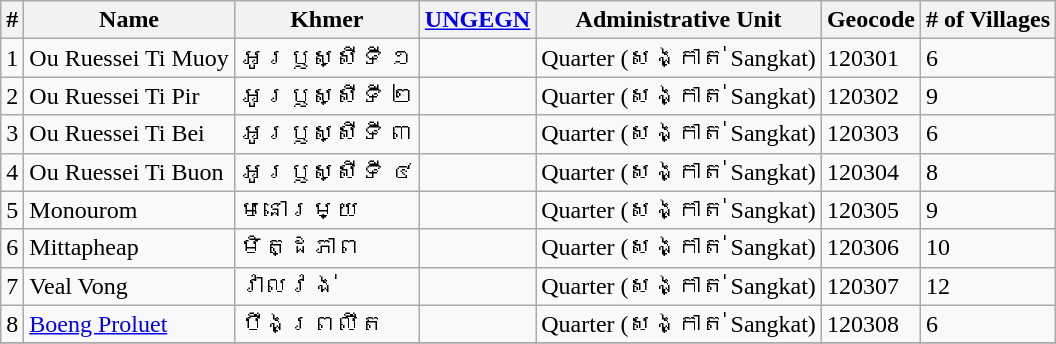<table class="wikitable sortable">
<tr>
<th>#</th>
<th>Name</th>
<th>Khmer</th>
<th><a href='#'>UNGEGN</a></th>
<th>Administrative Unit</th>
<th>Geocode</th>
<th># of Villages</th>
</tr>
<tr>
<td>1</td>
<td>Ou Ruessei Ti Muoy</td>
<td>អូរឫស្សីទី ១</td>
<td></td>
<td>Quarter (សង្កាត់ Sangkat)</td>
<td>120301</td>
<td>6</td>
</tr>
<tr>
<td>2</td>
<td>Ou Ruessei Ti Pir</td>
<td>អូរឫស្សីទី ២</td>
<td></td>
<td>Quarter (សង្កាត់ Sangkat)</td>
<td>120302</td>
<td>9</td>
</tr>
<tr>
<td>3</td>
<td>Ou Ruessei Ti Bei</td>
<td>អូរឫស្សីទី ៣</td>
<td></td>
<td>Quarter (សង្កាត់ Sangkat)</td>
<td>120303</td>
<td>6</td>
</tr>
<tr>
<td>4</td>
<td>Ou Ruessei Ti Buon</td>
<td>អូរឫស្សីទី ៤</td>
<td></td>
<td>Quarter (សង្កាត់ Sangkat)</td>
<td>120304</td>
<td>8</td>
</tr>
<tr>
<td>5</td>
<td>Monourom</td>
<td>មនោរម្យ</td>
<td></td>
<td>Quarter (សង្កាត់ Sangkat)</td>
<td>120305</td>
<td>9</td>
</tr>
<tr>
<td>6</td>
<td>Mittapheap</td>
<td>មិត្ដភាព</td>
<td></td>
<td>Quarter (សង្កាត់ Sangkat)</td>
<td>120306</td>
<td>10</td>
</tr>
<tr>
<td>7</td>
<td>Veal Vong</td>
<td>វាលវង់</td>
<td></td>
<td>Quarter (សង្កាត់ Sangkat)</td>
<td>120307</td>
<td>12</td>
</tr>
<tr>
<td>8</td>
<td><a href='#'>Boeng Proluet</a></td>
<td>បឹងព្រលឹត</td>
<td></td>
<td>Quarter (សង្កាត់ Sangkat)</td>
<td>120308</td>
<td>6</td>
</tr>
<tr>
</tr>
</table>
